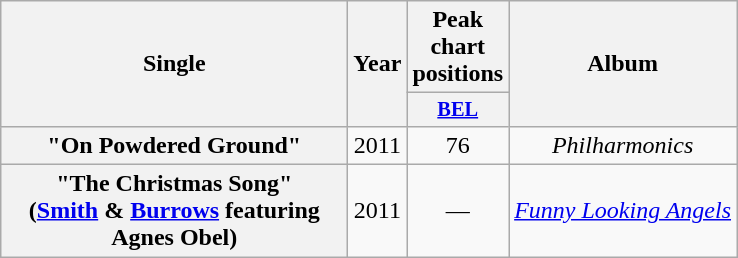<table class="wikitable plainrowheaders" style="text-align:center;">
<tr>
<th scope="col" rowspan="2" style="width:14em;">Single</th>
<th scope="col" rowspan="2">Year</th>
<th scope="col">Peak chart positions</th>
<th scope="col" rowspan="2">Album</th>
</tr>
<tr>
<th scope="col" style="width:3em;font-size:85%;"><a href='#'>BEL</a><br></th>
</tr>
<tr>
<th scope="row">"On Powdered Ground"</th>
<td>2011</td>
<td>76</td>
<td><em>Philharmonics</em></td>
</tr>
<tr>
<th scope="row">"The Christmas Song"<br><span>(<a href='#'>Smith</a> & <a href='#'>Burrows</a> featuring Agnes Obel)</span></th>
<td>2011</td>
<td>—</td>
<td><em><a href='#'>Funny Looking Angels</a></em></td>
</tr>
</table>
